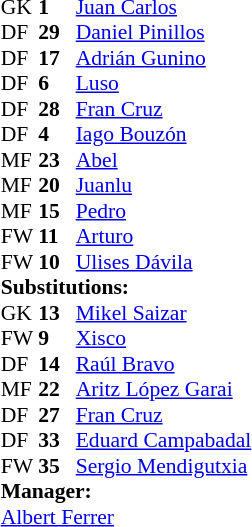<table style="font-size: 90%" cellspacing="0" cellpadding="0" align="center">
<tr>
<th width=25></th>
<th width=25></th>
</tr>
<tr>
<td>GK</td>
<td><strong>1</strong></td>
<td> <a href='#'>Juan Carlos</a></td>
</tr>
<tr>
<td>DF</td>
<td><strong>29</strong></td>
<td> <a href='#'>Daniel Pinillos</a></td>
</tr>
<tr>
<td>DF</td>
<td><strong>17</strong></td>
<td> <a href='#'>Adrián Gunino</a></td>
</tr>
<tr>
<td>DF</td>
<td><strong>6</strong></td>
<td> <a href='#'>Luso</a></td>
</tr>
<tr>
<td>DF</td>
<td><strong>28</strong></td>
<td> <a href='#'>Fran Cruz</a></td>
</tr>
<tr>
<td>DF</td>
<td><strong>4</strong></td>
<td> <a href='#'>Iago Bouzón</a></td>
<td></td>
</tr>
<tr>
<td>MF</td>
<td><strong>23</strong></td>
<td> <a href='#'>Abel</a></td>
<td></td>
<td></td>
</tr>
<tr>
<td>MF</td>
<td><strong>20</strong></td>
<td> <a href='#'>Juanlu</a></td>
<td></td>
<td></td>
</tr>
<tr>
<td>MF</td>
<td><strong>15</strong></td>
<td> <a href='#'>Pedro</a></td>
</tr>
<tr>
<td>FW</td>
<td><strong>11</strong></td>
<td> <a href='#'>Arturo</a></td>
<td></td>
<td></td>
</tr>
<tr>
<td>FW</td>
<td><strong>10</strong></td>
<td> <a href='#'>Ulises Dávila</a></td>
</tr>
<tr>
<td colspan=3><strong>Substitutions:</strong></td>
</tr>
<tr>
<td>GK</td>
<td><strong>13</strong></td>
<td> <a href='#'>Mikel Saizar</a></td>
</tr>
<tr>
<td>FW</td>
<td><strong>9</strong></td>
<td> <a href='#'>Xisco</a></td>
</tr>
<tr>
<td>DF</td>
<td><strong>14</strong></td>
<td> <a href='#'>Raúl Bravo</a></td>
<td></td>
<td></td>
</tr>
<tr>
<td>MF</td>
<td><strong>22</strong></td>
<td> <a href='#'>Aritz López Garai</a></td>
<td></td>
<td></td>
</tr>
<tr>
<td>DF</td>
<td><strong>27</strong></td>
<td> <a href='#'>Fran Cruz</a></td>
</tr>
<tr>
<td>DF</td>
<td><strong>33</strong></td>
<td> <a href='#'>Eduard Campabadal</a></td>
<td></td>
<td></td>
</tr>
<tr>
<td>FW</td>
<td><strong>35</strong></td>
<td> <a href='#'>Sergio Mendigutxia</a></td>
</tr>
<tr>
<td colspan=3><strong>Manager:</strong></td>
</tr>
<tr>
<td colspan=3> <a href='#'>Albert Ferrer</a></td>
</tr>
</table>
